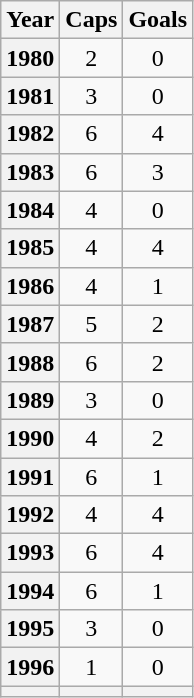<table class="wikitable plainrowheaders sortable" style="text-align:center">
<tr>
<th scope="col">Year</th>
<th scope="col">Caps</th>
<th scope="col">Goals</th>
</tr>
<tr>
<th scope="row">1980</th>
<td>2</td>
<td>0</td>
</tr>
<tr>
<th scope="row">1981</th>
<td>3</td>
<td>0</td>
</tr>
<tr>
<th scope="row">1982</th>
<td>6</td>
<td>4</td>
</tr>
<tr>
<th scope="row">1983</th>
<td>6</td>
<td>3</td>
</tr>
<tr>
<th scope="row">1984</th>
<td>4</td>
<td>0</td>
</tr>
<tr>
<th scope="row">1985</th>
<td>4</td>
<td>4</td>
</tr>
<tr>
<th scope="row">1986</th>
<td>4</td>
<td>1</td>
</tr>
<tr>
<th scope="row">1987</th>
<td>5</td>
<td>2</td>
</tr>
<tr>
<th scope="row">1988</th>
<td>6</td>
<td>2</td>
</tr>
<tr>
<th scope="row">1989</th>
<td>3</td>
<td>0</td>
</tr>
<tr>
<th scope="row">1990</th>
<td>4</td>
<td>2</td>
</tr>
<tr>
<th scope="row">1991</th>
<td>6</td>
<td>1</td>
</tr>
<tr>
<th scope="row">1992</th>
<td>4</td>
<td>4</td>
</tr>
<tr>
<th scope="row">1993</th>
<td>6</td>
<td>4</td>
</tr>
<tr>
<th scope="row">1994</th>
<td>6</td>
<td>1</td>
</tr>
<tr>
<th scope="row">1995</th>
<td>3</td>
<td>0</td>
</tr>
<tr>
<th scope="row">1996</th>
<td>1</td>
<td>0</td>
</tr>
<tr>
<th scope="row"></th>
<th scope="row"></th>
<th scope="row"></th>
</tr>
</table>
